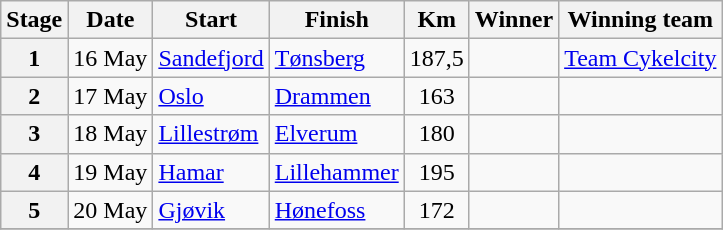<table class="wikitable">
<tr>
<th>Stage</th>
<th>Date</th>
<th>Start</th>
<th>Finish</th>
<th>Km</th>
<th>Winner</th>
<th>Winning team</th>
</tr>
<tr>
<th>1</th>
<td align="center">16 May</td>
<td><a href='#'>Sandefjord</a></td>
<td><a href='#'>Tønsberg</a></td>
<td align="center">187,5</td>
<td></td>
<td><a href='#'>Team Cykelcity</a></td>
</tr>
<tr>
<th>2</th>
<td align="center">17 May</td>
<td><a href='#'>Oslo</a></td>
<td><a href='#'>Drammen</a></td>
<td align="center">163</td>
<td></td>
<td></td>
</tr>
<tr>
<th>3</th>
<td align="center">18 May</td>
<td><a href='#'>Lillestrøm</a></td>
<td><a href='#'>Elverum</a></td>
<td align="center">180</td>
<td></td>
<td></td>
</tr>
<tr>
<th>4</th>
<td align="center">19 May</td>
<td><a href='#'>Hamar</a></td>
<td><a href='#'>Lillehammer</a></td>
<td align="center">195</td>
<td></td>
<td></td>
</tr>
<tr>
<th>5</th>
<td align="center">20 May</td>
<td><a href='#'>Gjøvik</a></td>
<td><a href='#'>Hønefoss</a></td>
<td align="center">172</td>
<td></td>
<td></td>
</tr>
<tr>
</tr>
</table>
